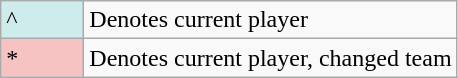<table class="wikitable">
<tr>
<td style="background:#cfecec; width:3em;">^</td>
<td>Denotes current player</td>
</tr>
<tr>
<td style="background:#f6c2c2; width:3em;">*</td>
<td>Denotes current player, changed team</td>
</tr>
</table>
